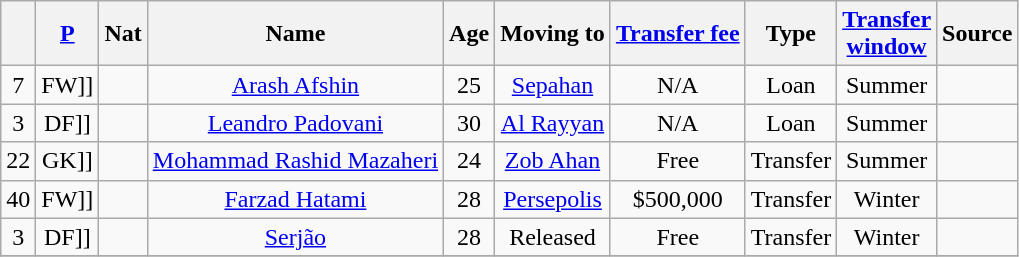<table class="wikitable sortable " style="text-align:center">
<tr>
<th></th>
<th><a href='#'>P</a></th>
<th>Nat</th>
<th>Name</th>
<th>Age</th>
<th>Moving to</th>
<th><a href='#'>Transfer fee</a></th>
<th>Type</th>
<th><a href='#'>Transfer<br>window</a></th>
<th>Source</th>
</tr>
<tr>
<td>7</td>
<td [[>FW]]</td>
<td></td>
<td><a href='#'>Arash Afshin</a></td>
<td>25</td>
<td><a href='#'>Sepahan</a></td>
<td>N/A</td>
<td>Loan</td>
<td>Summer</td>
<td></td>
</tr>
<tr>
<td>3</td>
<td [[>DF]]</td>
<td></td>
<td><a href='#'>Leandro Padovani</a></td>
<td>30</td>
<td><a href='#'>Al Rayyan</a></td>
<td>N/A</td>
<td>Loan</td>
<td>Summer</td>
<td></td>
</tr>
<tr>
<td>22</td>
<td [[>GK]]</td>
<td></td>
<td><a href='#'>Mohammad Rashid Mazaheri</a></td>
<td>24</td>
<td><a href='#'>Zob Ahan</a></td>
<td>Free</td>
<td>Transfer</td>
<td>Summer</td>
<td></td>
</tr>
<tr>
<td>40</td>
<td [[>FW]]</td>
<td></td>
<td><a href='#'>Farzad Hatami</a></td>
<td>28</td>
<td><a href='#'>Persepolis</a></td>
<td>$500,000</td>
<td>Transfer</td>
<td>Winter</td>
<td></td>
</tr>
<tr>
<td>3</td>
<td [[>DF]]</td>
<td></td>
<td><a href='#'>Serjão</a></td>
<td>28</td>
<td>Released</td>
<td>Free</td>
<td>Transfer</td>
<td>Winter</td>
<td></td>
</tr>
<tr>
</tr>
</table>
